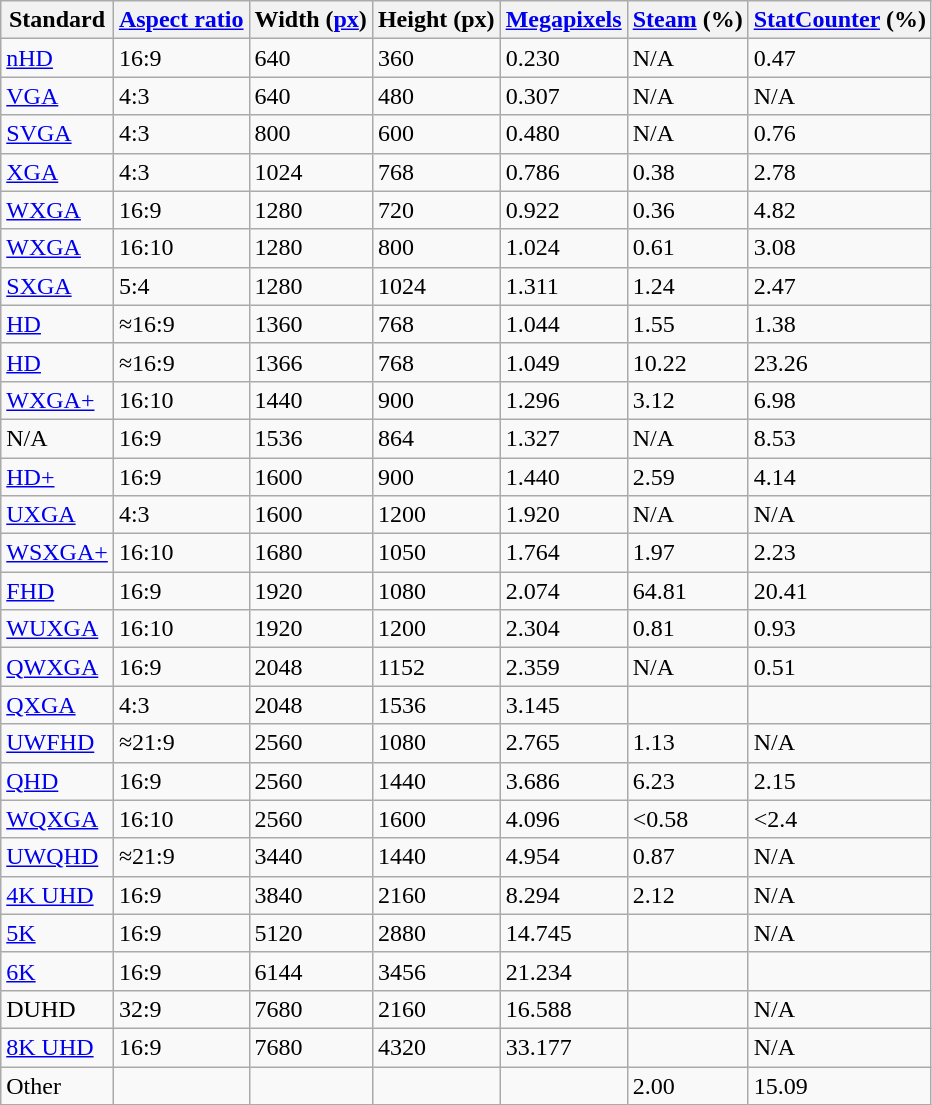<table class="sortable wikitable">
<tr>
<th>Standard</th>
<th><a href='#'>Aspect ratio</a></th>
<th>Width (<a href='#'>px</a>)</th>
<th>Height (px)</th>
<th><a href='#'>Megapixels</a></th>
<th !data-sort-type="number"><a href='#'>Steam</a> (%)</th>
<th !data-sort-type="number"><a href='#'>StatCounter</a> (%)</th>
</tr>
<tr>
<td><a href='#'>nHD</a></td>
<td data-sort-value="1.778">16:9</td>
<td>640</td>
<td>360</td>
<td>0.230</td>
<td data-sort-value="0">N/A</td>
<td>0.47</td>
</tr>
<tr>
<td><a href='#'>VGA</a></td>
<td data-sort-value="1.333">4:3</td>
<td>640</td>
<td>480</td>
<td>0.307</td>
<td data-sort-value="0">N/A</td>
<td>N/A</td>
</tr>
<tr>
<td><a href='#'>SVGA</a></td>
<td data-sort-value="1.333">4:3</td>
<td>800</td>
<td>600</td>
<td>0.480</td>
<td data-sort-value="0">N/A</td>
<td>0.76</td>
</tr>
<tr>
<td><a href='#'>XGA</a></td>
<td data-sort-value="1.333">4:3</td>
<td>1024</td>
<td>768</td>
<td>0.786</td>
<td>0.38</td>
<td>2.78</td>
</tr>
<tr>
<td><a href='#'>WXGA</a></td>
<td data-sort-value="1.778">16:9</td>
<td>1280</td>
<td>720</td>
<td>0.922</td>
<td>0.36</td>
<td>4.82</td>
</tr>
<tr>
<td><a href='#'>WXGA</a></td>
<td data-sort-value="1.600">16:10</td>
<td>1280</td>
<td>800</td>
<td>1.024</td>
<td>0.61</td>
<td>3.08</td>
</tr>
<tr>
<td><a href='#'>SXGA</a></td>
<td data-sort-value="1.250">5:4</td>
<td>1280</td>
<td>1024</td>
<td>1.311</td>
<td>1.24</td>
<td>2.47</td>
</tr>
<tr>
<td><a href='#'>HD</a></td>
<td data-sort-value="1.771">≈16:9</td>
<td>1360</td>
<td>768</td>
<td>1.044</td>
<td>1.55</td>
<td>1.38</td>
</tr>
<tr>
<td><a href='#'>HD</a></td>
<td data-sort-value="1.779">≈16:9</td>
<td>1366</td>
<td>768</td>
<td>1.049</td>
<td>10.22</td>
<td>23.26</td>
</tr>
<tr>
<td><a href='#'>WXGA+</a></td>
<td data-sort-value="1.600">16:10</td>
<td>1440</td>
<td>900</td>
<td>1.296</td>
<td>3.12</td>
<td>6.98</td>
</tr>
<tr>
<td>N/A</td>
<td data-sort-value="1.778">16:9</td>
<td>1536</td>
<td>864</td>
<td>1.327</td>
<td data-sort-value="0">N/A</td>
<td>8.53</td>
</tr>
<tr>
<td><a href='#'>HD+</a></td>
<td data-sort-value="1.778">16:9</td>
<td>1600</td>
<td>900</td>
<td>1.440</td>
<td>2.59</td>
<td>4.14</td>
</tr>
<tr>
<td><a href='#'>UXGA</a></td>
<td data-sort-value="1.333">4:3</td>
<td>1600</td>
<td>1200</td>
<td>1.920</td>
<td>N/A</td>
<td>N/A</td>
</tr>
<tr>
<td><a href='#'>WSXGA+</a></td>
<td data-sort-value="1.600">16:10</td>
<td>1680</td>
<td>1050</td>
<td>1.764</td>
<td>1.97</td>
<td>2.23</td>
</tr>
<tr>
<td><a href='#'>FHD</a></td>
<td data-sort-value="1.778">16:9</td>
<td>1920</td>
<td>1080</td>
<td>2.074</td>
<td>64.81</td>
<td>20.41</td>
</tr>
<tr>
<td><a href='#'>WUXGA</a></td>
<td data-sort-value="1.600">16:10</td>
<td>1920</td>
<td>1200</td>
<td>2.304</td>
<td>0.81</td>
<td>0.93</td>
</tr>
<tr>
<td><a href='#'>QWXGA</a></td>
<td data-sort-value="1.778">16:9</td>
<td>2048</td>
<td>1152</td>
<td>2.359</td>
<td data-sort-value="0">N/A</td>
<td>0.51</td>
</tr>
<tr>
<td><a href='#'>QXGA</a></td>
<td data-sort-value="1.333">4:3</td>
<td>2048</td>
<td>1536</td>
<td>3.145</td>
<td></td>
<td></td>
</tr>
<tr>
<td><a href='#'>UWFHD</a></td>
<td data-sort-value="2.370">≈21:9</td>
<td>2560</td>
<td>1080</td>
<td>2.765</td>
<td>1.13</td>
<td data-sort-value="0">N/A</td>
</tr>
<tr>
<td><a href='#'>QHD</a></td>
<td data-sort-value="1.778">16:9</td>
<td>2560</td>
<td>1440</td>
<td>3.686</td>
<td>6.23</td>
<td>2.15</td>
</tr>
<tr>
<td><a href='#'>WQXGA</a></td>
<td data-sort-value="1.6">16:10</td>
<td>2560</td>
<td>1600</td>
<td>4.096</td>
<td><0.58</td>
<td><2.4</td>
</tr>
<tr>
<td><a href='#'>UWQHD</a></td>
<td data-sort-value="2.389">≈21:9</td>
<td>3440</td>
<td>1440</td>
<td>4.954</td>
<td>0.87</td>
<td data-sort-value="0">N/A</td>
</tr>
<tr>
<td><a href='#'>4K UHD</a></td>
<td data-sort-value="1.778">16:9</td>
<td>3840</td>
<td>2160</td>
<td>8.294</td>
<td>2.12</td>
<td data-sort-value="0">N/A</td>
</tr>
<tr>
<td><a href='#'>5K</a></td>
<td data-sort-value="1.778">16:9</td>
<td>5120 </td>
<td>2880</td>
<td>14.745</td>
<td></td>
<td data-sort-value="0">N/A</td>
</tr>
<tr>
<td><a href='#'> 6K</a></td>
<td data-sort-value="1.778">16:9</td>
<td>6144</td>
<td>3456</td>
<td>21.234</td>
<td></td>
<td></td>
</tr>
<tr>
<td>DUHD</td>
<td data-sort-value="3.556">32:9</td>
<td>7680</td>
<td>2160</td>
<td>16.588</td>
<td></td>
<td data-sort-value="0">N/A</td>
</tr>
<tr>
<td><a href='#'>8K UHD</a></td>
<td data-sort-value="1.778">16:9</td>
<td>7680 </td>
<td>4320</td>
<td>33.177</td>
<td></td>
<td data-sort-value="0">N/A</td>
</tr>
<tr class="sortbottom">
<td>Other</td>
<td></td>
<td></td>
<td></td>
<td></td>
<td>2.00</td>
<td>15.09</td>
</tr>
</table>
